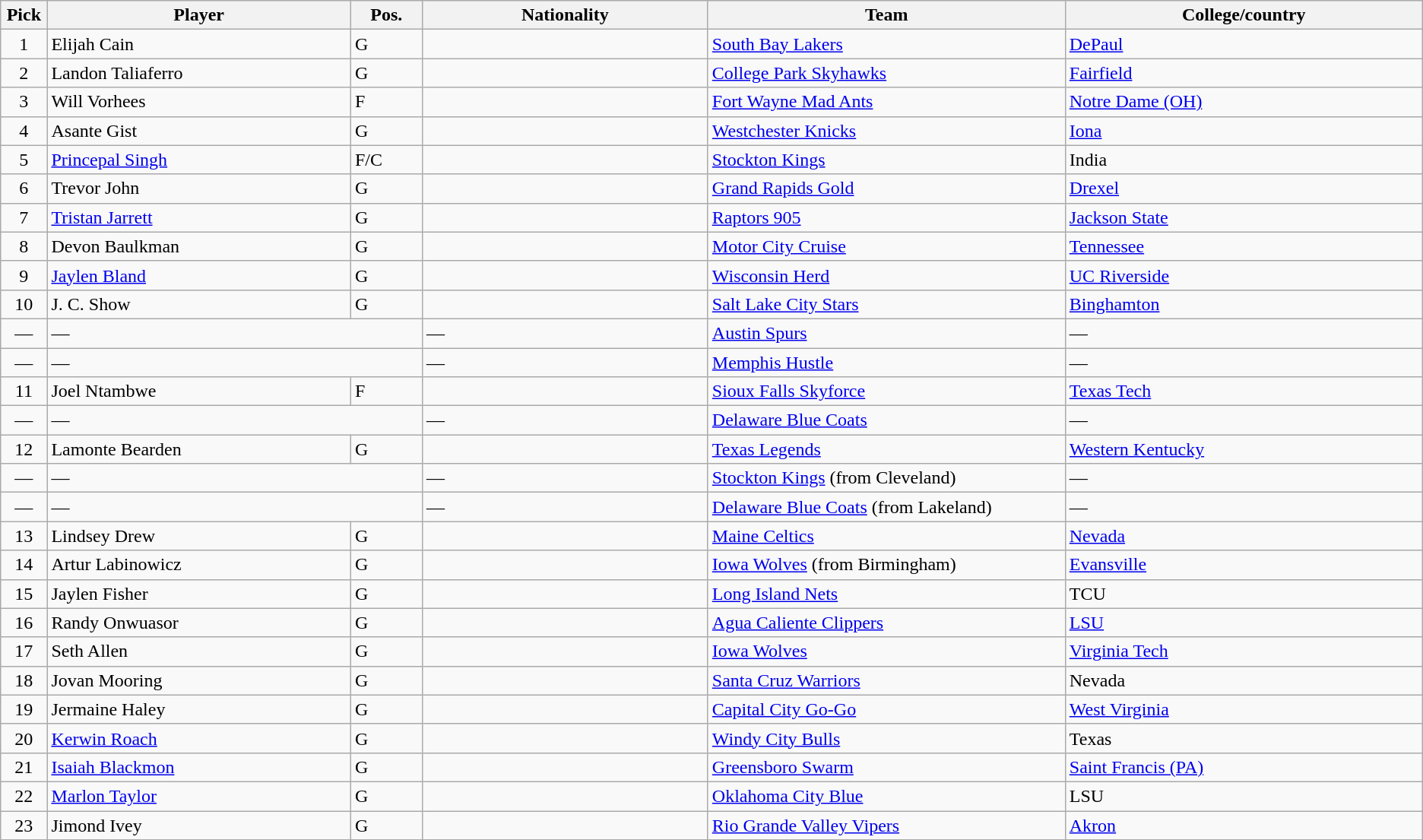<table class="wikitable sortable">
<tr>
<th width="1%">Pick</th>
<th width="17%">Player</th>
<th width="4%">Pos.</th>
<th width="16%">Nationality</th>
<th class="unsortable" width="20%">Team</th>
<th width="20%">College/country</th>
</tr>
<tr>
<td align="center">1</td>
<td>Elijah Cain</td>
<td>G</td>
<td></td>
<td><a href='#'>South Bay Lakers</a></td>
<td><a href='#'>DePaul</a></td>
</tr>
<tr>
<td align="center">2</td>
<td>Landon Taliaferro</td>
<td>G</td>
<td></td>
<td><a href='#'>College Park Skyhawks</a></td>
<td><a href='#'>Fairfield</a></td>
</tr>
<tr>
<td align="center">3</td>
<td>Will Vorhees</td>
<td>F</td>
<td></td>
<td><a href='#'>Fort Wayne Mad Ants</a></td>
<td><a href='#'>Notre Dame (OH)</a></td>
</tr>
<tr>
<td align="center">4</td>
<td>Asante Gist</td>
<td>G</td>
<td></td>
<td><a href='#'>Westchester Knicks</a></td>
<td><a href='#'>Iona</a></td>
</tr>
<tr>
<td align="center">5</td>
<td><a href='#'>Princepal Singh</a></td>
<td>F/C</td>
<td></td>
<td><a href='#'>Stockton Kings</a></td>
<td>India</td>
</tr>
<tr>
<td align="center">6</td>
<td>Trevor John</td>
<td>G</td>
<td></td>
<td><a href='#'>Grand Rapids Gold</a></td>
<td><a href='#'>Drexel</a></td>
</tr>
<tr>
<td align="center">7</td>
<td><a href='#'>Tristan Jarrett</a></td>
<td>G</td>
<td></td>
<td><a href='#'>Raptors 905</a></td>
<td><a href='#'>Jackson State</a></td>
</tr>
<tr>
<td align="center">8</td>
<td>Devon Baulkman</td>
<td>G</td>
<td></td>
<td><a href='#'>Motor City Cruise</a></td>
<td><a href='#'>Tennessee</a></td>
</tr>
<tr>
<td align="center">9</td>
<td><a href='#'>Jaylen Bland</a></td>
<td>G</td>
<td></td>
<td><a href='#'>Wisconsin Herd</a></td>
<td><a href='#'>UC Riverside</a></td>
</tr>
<tr>
<td align="center">10</td>
<td>J. C. Show</td>
<td>G</td>
<td></td>
<td><a href='#'>Salt Lake City Stars</a></td>
<td><a href='#'>Binghamton</a></td>
</tr>
<tr>
<td align="center">—</td>
<td colspan=2>—</td>
<td>—</td>
<td><a href='#'>Austin Spurs</a></td>
<td>—</td>
</tr>
<tr>
<td align="center">—</td>
<td colspan=2>—</td>
<td>—</td>
<td><a href='#'>Memphis Hustle</a></td>
<td>—</td>
</tr>
<tr>
<td align="center">11</td>
<td>Joel Ntambwe</td>
<td>F</td>
<td></td>
<td><a href='#'>Sioux Falls Skyforce</a></td>
<td><a href='#'>Texas Tech</a></td>
</tr>
<tr>
<td align="center">—</td>
<td colspan=2>—</td>
<td>—</td>
<td><a href='#'>Delaware Blue Coats</a></td>
<td>—</td>
</tr>
<tr>
<td align="center">12</td>
<td>Lamonte Bearden</td>
<td>G</td>
<td></td>
<td><a href='#'>Texas Legends</a></td>
<td><a href='#'>Western Kentucky</a></td>
</tr>
<tr>
<td align="center">—</td>
<td colspan=2>—</td>
<td>—</td>
<td><a href='#'>Stockton Kings</a> (from Cleveland)</td>
<td>—</td>
</tr>
<tr>
<td align="center">—</td>
<td colspan=2>—</td>
<td>—</td>
<td><a href='#'>Delaware Blue Coats</a> (from Lakeland)</td>
<td>—</td>
</tr>
<tr>
<td align="center">13</td>
<td>Lindsey Drew</td>
<td>G</td>
<td></td>
<td><a href='#'>Maine Celtics</a></td>
<td><a href='#'>Nevada</a></td>
</tr>
<tr>
<td align="center">14</td>
<td>Artur Labinowicz</td>
<td>G</td>
<td></td>
<td><a href='#'>Iowa Wolves</a> (from Birmingham)</td>
<td><a href='#'>Evansville</a></td>
</tr>
<tr>
<td align="center">15</td>
<td>Jaylen Fisher</td>
<td>G</td>
<td></td>
<td><a href='#'>Long Island Nets</a></td>
<td>TCU</td>
</tr>
<tr>
<td align="center">16</td>
<td>Randy Onwuasor</td>
<td>G</td>
<td></td>
<td><a href='#'>Agua Caliente Clippers</a></td>
<td><a href='#'>LSU</a></td>
</tr>
<tr>
<td align="center">17</td>
<td>Seth Allen</td>
<td>G</td>
<td></td>
<td><a href='#'>Iowa Wolves</a></td>
<td><a href='#'>Virginia Tech</a></td>
</tr>
<tr>
<td align="center">18</td>
<td>Jovan Mooring</td>
<td>G</td>
<td></td>
<td><a href='#'>Santa Cruz Warriors</a></td>
<td>Nevada</td>
</tr>
<tr>
<td align="center">19</td>
<td>Jermaine Haley</td>
<td>G</td>
<td></td>
<td><a href='#'>Capital City Go-Go</a></td>
<td><a href='#'>West Virginia</a></td>
</tr>
<tr>
<td align="center">20</td>
<td><a href='#'>Kerwin Roach</a></td>
<td>G</td>
<td></td>
<td><a href='#'>Windy City Bulls</a></td>
<td>Texas</td>
</tr>
<tr>
<td align="center">21</td>
<td><a href='#'>Isaiah Blackmon</a></td>
<td>G</td>
<td></td>
<td><a href='#'>Greensboro Swarm</a></td>
<td><a href='#'>Saint Francis (PA)</a></td>
</tr>
<tr>
<td align="center">22</td>
<td><a href='#'>Marlon Taylor</a></td>
<td>G</td>
<td></td>
<td><a href='#'>Oklahoma City Blue</a></td>
<td>LSU</td>
</tr>
<tr>
<td align="center">23</td>
<td>Jimond Ivey</td>
<td>G</td>
<td></td>
<td><a href='#'>Rio Grande Valley Vipers</a></td>
<td><a href='#'>Akron</a></td>
</tr>
<tr>
</tr>
</table>
